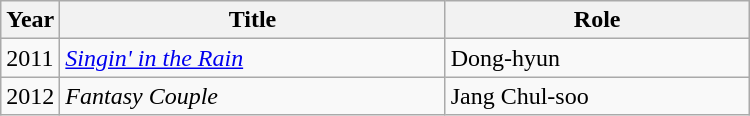<table class="wikitable" style="width:500px">
<tr>
<th width=10>Year</th>
<th>Title</th>
<th>Role</th>
</tr>
<tr>
<td>2011</td>
<td><em><a href='#'>Singin' in the Rain</a></em></td>
<td>Dong-hyun</td>
</tr>
<tr>
<td>2012</td>
<td><em>Fantasy Couple</em></td>
<td>Jang Chul-soo</td>
</tr>
</table>
